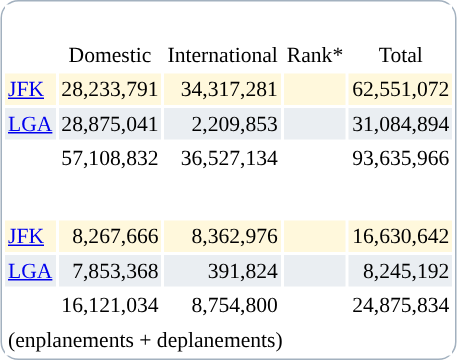<table border="0" cellpadding="2" style="float:left; margin-left:15px; margin-right:10px; border:1px solid #A3B1BF; color: black; background-color: white; font-size: 90%; border-radius: 12px 12px 12px 12px; ">
<tr valign="bottom" style="text-align:center">
<td colspan=5 style="background-color:white"><br></td>
</tr>
<tr valign="bottom" style="text-align:center">
<td style="background-color:white"><br></td>
<td style="background-color:white">Domestic<br></td>
<td style="background-color:white">International<br></td>
<td style="background-color:white">Rank*<br></td>
<td style="background-color:white">Total<br></td>
</tr>
<tr valign="bottom" style="text-align:right">
<td style="background-color:#FFF8DC; text-align:left"><a href='#'>JFK</a></td>
<td style="background-color:#FFF8DC;">28,233,791</td>
<td style="background-color:#FFF8DC;">34,317,281</td>
<td style="background-color:#FFF8DC; text-align:center"></td>
<td style="background-color:#FFF8DC; text-align:right">62,551,072</td>
</tr>
<tr valign="bottom" style="text-align:right">
<td style="background-color:#EAEEF2; text-align:left"><a href='#'>LGA</a><br></td>
<td style="background-color:#EAEEF2">28,875,041<br></td>
<td style="background-color:#EAEEF2">2,209,853<br></td>
<td style="background-color:#EAEEF2"><br></td>
<td style="background-color:#EAEEF2">31,084,894<br></td>
</tr>
<tr style="text-align:right">
<td style="background-color:white; text-align:left"></td>
<td style="background-color:white">57,108,832</td>
<td style="background-color:white">36,527,134</td>
<td style="background-color:white"></td>
<td style="background-color:white">93,635,966</td>
</tr>
<tr>
<td colspan=5 style="background-color:white"></td>
</tr>
<tr valign="bottom" style="text-align:center">
<td colspan=5 style="background-color:white"><br></td>
</tr>
<tr valign="bottom" style="text-align:right">
<td style="background-color:#FFF8DC; text-align:left"><a href='#'>JFK</a></td>
<td style="background-color:#FFF8DC;">8,267,666</td>
<td style="background-color:#FFF8DC;">8,362,976</td>
<td style="background-color:#FFF8DC; text-align:center"></td>
<td style="background-color:#FFF8DC; text-align:right">16,630,642</td>
</tr>
<tr valign="bottom" style="text-align:right">
<td style="background-color:#EAEEF2; text-align:left"><a href='#'>LGA</a><br></td>
<td style="background-color:#EAEEF2">7,853,368<br></td>
<td style="background-color:#EAEEF2">391,824<br></td>
<td style="background-color:#EAEEF2"><br></td>
<td style="background-color:#EAEEF2">8,245,192<br></td>
</tr>
<tr valign="bottom" style="text-align:right">
<td style="background-color:white; text-align:left"></td>
<td style="background-color:white">16,121,034</td>
<td style="background-color:white">8,754,800</td>
<td style="background-color:white"></td>
<td style="background-color:white">24,875,834</td>
</tr>
<tr valign="bottom" style="text-align:left">
<td colspan=5 style="background-color:white">(enplanements + deplanements)</td>
</tr>
</table>
